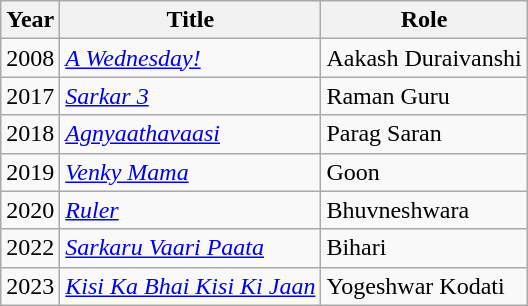<table class="wikitable">
<tr>
<th>Year</th>
<th>Title</th>
<th>Role</th>
</tr>
<tr>
<td>2008</td>
<td><em><a href='#'>A Wednesday!</a></em></td>
<td>Aakash Duraivanshi</td>
</tr>
<tr>
<td>2017</td>
<td><em><a href='#'>Sarkar 3</a></em></td>
<td>Raman Guru</td>
</tr>
<tr>
<td>2018</td>
<td><em><a href='#'>Agnyaathavaasi</a></em></td>
<td>Parag Saran</td>
</tr>
<tr>
<td>2019</td>
<td><em><a href='#'>Venky Mama</a></em></td>
<td>Goon</td>
</tr>
<tr>
<td>2020</td>
<td><em><a href='#'>Ruler</a></em></td>
<td>Bhuvneshwara</td>
</tr>
<tr>
<td>2022</td>
<td><em><a href='#'>Sarkaru Vaari Paata</a></em></td>
<td>Bihari</td>
</tr>
<tr>
<td>2023</td>
<td><em><a href='#'>Kisi Ka Bhai Kisi Ki Jaan</a></em></td>
<td>Yogeshwar Kodati</td>
</tr>
</table>
